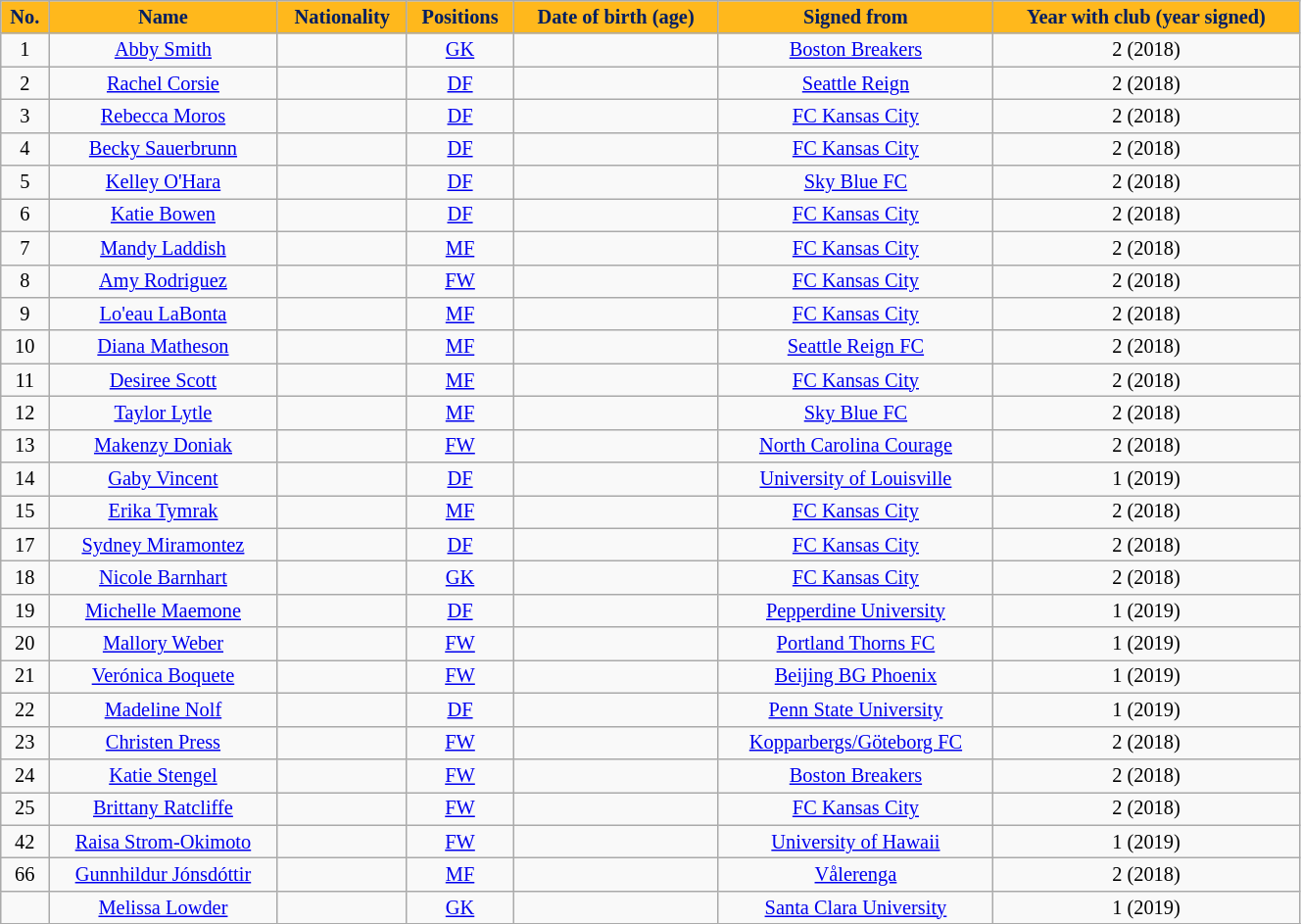<table class="wikitable sortable" style="text-align:center; font-size:85%; width:70%;">
<tr>
<th style="background:#FFB81C; color:#001E62; text-align:center;">No.</th>
<th style="background:#FFB81C; color:#001E62; text-align:center;">Name</th>
<th style="background:#FFB81C; color:#001E62; text-align:center;">Nationality</th>
<th style="background:#FFB81C; color:#001E62; text-align:center;">Positions</th>
<th style="background:#FFB81C; color:#001E62; text-align:center;">Date of birth (age)</th>
<th style="background:#FFB81C; color:#001E62; text-align:center;">Signed from</th>
<th style="background:#FFB81C; color:#001E62; text-align:center;">Year with club (year signed)</th>
</tr>
<tr>
<td align="center">1</td>
<td data-sort-value="Smith"><a href='#'>Abby Smith</a></td>
<td></td>
<td align="center"><a href='#'>GK</a></td>
<td align="center"></td>
<td> <a href='#'>Boston Breakers</a></td>
<td>2 (2018)</td>
</tr>
<tr>
<td align="center">2</td>
<td data-sort-value="Corsie"><a href='#'>Rachel Corsie</a></td>
<td></td>
<td align="center"><a href='#'>DF</a></td>
<td align="center"></td>
<td> <a href='#'>Seattle Reign</a></td>
<td>2 (2018)</td>
</tr>
<tr>
<td align="center">3</td>
<td data-sort-value="Moros"><a href='#'>Rebecca Moros</a></td>
<td></td>
<td align="center"><a href='#'>DF</a></td>
<td align="center"></td>
<td> <a href='#'>FC Kansas City</a></td>
<td>2 (2018)</td>
</tr>
<tr>
<td align="center">4</td>
<td data-sort-value="Sauerbrunn"><a href='#'>Becky Sauerbrunn</a></td>
<td></td>
<td align="center"><a href='#'>DF</a></td>
<td align="center"></td>
<td> <a href='#'>FC Kansas City</a></td>
<td>2 (2018)</td>
</tr>
<tr>
<td align="center">5</td>
<td data-sort-value="O'Hara"><a href='#'>Kelley O'Hara</a></td>
<td></td>
<td align="center"><a href='#'>DF</a></td>
<td align="center"></td>
<td> <a href='#'>Sky Blue FC</a></td>
<td>2 (2018)</td>
</tr>
<tr>
<td align="center">6</td>
<td data-sort-value="Bowen"><a href='#'>Katie Bowen</a></td>
<td></td>
<td align="center"><a href='#'>DF</a></td>
<td align="center"></td>
<td> <a href='#'>FC Kansas City</a></td>
<td>2 (2018)</td>
</tr>
<tr>
<td align="center">7</td>
<td data-sort-value="Laddish"><a href='#'>Mandy Laddish</a></td>
<td></td>
<td align="center"><a href='#'>MF</a></td>
<td align="center"></td>
<td> <a href='#'>FC Kansas City</a></td>
<td>2 (2018)</td>
</tr>
<tr>
<td align="center">8</td>
<td data-sort-value="Rodriguez"><a href='#'>Amy Rodriguez</a></td>
<td></td>
<td align="center"><a href='#'>FW</a></td>
<td align="center"></td>
<td> <a href='#'>FC Kansas City</a></td>
<td>2 (2018)</td>
</tr>
<tr>
<td align="center">9</td>
<td data-sort-value="LaBonta"><a href='#'>Lo'eau LaBonta</a></td>
<td></td>
<td align="center"><a href='#'>MF</a></td>
<td align="center"></td>
<td> <a href='#'>FC Kansas City</a></td>
<td>2 (2018)</td>
</tr>
<tr>
<td align="center">10</td>
<td data-sort-value="Matheson"><a href='#'>Diana Matheson</a></td>
<td></td>
<td align="center"><a href='#'>MF</a></td>
<td align="center"></td>
<td> <a href='#'>Seattle Reign FC</a></td>
<td>2 (2018)</td>
</tr>
<tr>
<td align="center">11</td>
<td data-sort-value="Scott"><a href='#'>Desiree Scott</a></td>
<td></td>
<td align="center"><a href='#'>MF</a></td>
<td align="center"></td>
<td> <a href='#'>FC Kansas City</a></td>
<td>2 (2018)</td>
</tr>
<tr>
<td align="center">12</td>
<td data-sort-value="Lytle"><a href='#'>Taylor Lytle</a></td>
<td></td>
<td align="center"><a href='#'>MF</a></td>
<td align="center"></td>
<td> <a href='#'>Sky Blue FC</a></td>
<td>2 (2018)</td>
</tr>
<tr>
<td align="center">13</td>
<td data-sort-value="Doniak"><a href='#'>Makenzy Doniak</a></td>
<td></td>
<td align="center"><a href='#'>FW</a></td>
<td align="center"></td>
<td> <a href='#'>North Carolina Courage</a></td>
<td>2 (2018)</td>
</tr>
<tr>
<td align="center">14</td>
<td data-sort-value="Vincent"><a href='#'>Gaby Vincent</a></td>
<td></td>
<td align="center"><a href='#'>DF</a></td>
<td align="center"></td>
<td> <a href='#'>University of Louisville</a></td>
<td>1 (2019)</td>
</tr>
<tr>
<td align="center">15</td>
<td data-sort-value="Tymrak"><a href='#'>Erika Tymrak</a></td>
<td></td>
<td align="center"><a href='#'>MF</a></td>
<td align="center"></td>
<td> <a href='#'>FC Kansas City</a></td>
<td>2 (2018)</td>
</tr>
<tr>
<td align="center">17</td>
<td data-sort-value="Miramontez"><a href='#'>Sydney Miramontez</a></td>
<td></td>
<td align="center"><a href='#'>DF</a></td>
<td align="center"></td>
<td> <a href='#'>FC Kansas City</a></td>
<td>2 (2018)</td>
</tr>
<tr>
<td align="center">18</td>
<td data-sort-value="Barnhart"><a href='#'>Nicole Barnhart</a></td>
<td></td>
<td align="center"><a href='#'>GK</a></td>
<td align="center"></td>
<td> <a href='#'>FC Kansas City</a></td>
<td>2 (2018)</td>
</tr>
<tr>
<td align="center">19</td>
<td data-sort-value="Maemone"><a href='#'>Michelle Maemone</a></td>
<td></td>
<td align="center"><a href='#'>DF</a></td>
<td align="center"></td>
<td> <a href='#'>Pepperdine University</a></td>
<td>1 (2019)</td>
</tr>
<tr>
<td align="center">20</td>
<td data-sort-value="Weber"><a href='#'>Mallory Weber</a></td>
<td></td>
<td align="center"><a href='#'>FW</a></td>
<td align="center"></td>
<td> <a href='#'>Portland Thorns FC</a></td>
<td>1 (2019)</td>
</tr>
<tr>
<td align="center">21</td>
<td data-sort-value="Boquete"><a href='#'>Verónica Boquete</a></td>
<td></td>
<td align="center"><a href='#'>FW</a></td>
<td align="center"></td>
<td> <a href='#'>Beijing BG Phoenix</a></td>
<td>1 (2019)</td>
</tr>
<tr>
<td align="center">22</td>
<td data-sort-value="Nolf"><a href='#'>Madeline Nolf</a></td>
<td></td>
<td align="center"><a href='#'>DF</a></td>
<td align="center"></td>
<td> <a href='#'>Penn State University</a></td>
<td>1 (2019)</td>
</tr>
<tr>
<td align="center">23</td>
<td data-sort-value="Press"><a href='#'>Christen Press</a></td>
<td></td>
<td align="center"><a href='#'>FW</a></td>
<td align="center"></td>
<td> <a href='#'>Kopparbergs/Göteborg FC</a></td>
<td>2 (2018)</td>
</tr>
<tr>
<td align="center">24</td>
<td data-sort-value="Stengel"><a href='#'>Katie Stengel</a></td>
<td></td>
<td align="center"><a href='#'>FW</a></td>
<td align="center"></td>
<td> <a href='#'>Boston Breakers</a></td>
<td>2 (2018)</td>
</tr>
<tr>
<td align="center">25</td>
<td data-sort-value="Ratcliffe"><a href='#'>Brittany Ratcliffe</a></td>
<td></td>
<td align="center"><a href='#'>FW</a></td>
<td align="center"></td>
<td> <a href='#'>FC Kansas City</a></td>
<td>2 (2018)</td>
</tr>
<tr>
<td align="center">42</td>
<td data-sort-value="Strom-Okimoto"><a href='#'>Raisa Strom-Okimoto</a></td>
<td></td>
<td align="center"><a href='#'>FW</a></td>
<td align="center"></td>
<td> <a href='#'>University of Hawaii</a></td>
<td>1 (2019)</td>
</tr>
<tr>
<td align="center">66</td>
<td data-sort-value="Jónsdóttir"><a href='#'>Gunnhildur Jónsdóttir</a></td>
<td></td>
<td align="center"><a href='#'>MF</a></td>
<td align="center"></td>
<td> <a href='#'>Vålerenga</a></td>
<td>2 (2018)</td>
</tr>
<tr>
<td align="center"></td>
<td data-sort-value="Lowder"><a href='#'>Melissa Lowder</a></td>
<td></td>
<td align="center"><a href='#'>GK</a></td>
<td align="center"></td>
<td> <a href='#'>Santa Clara University</a></td>
<td>1 (2019)</td>
</tr>
<tr>
</tr>
</table>
